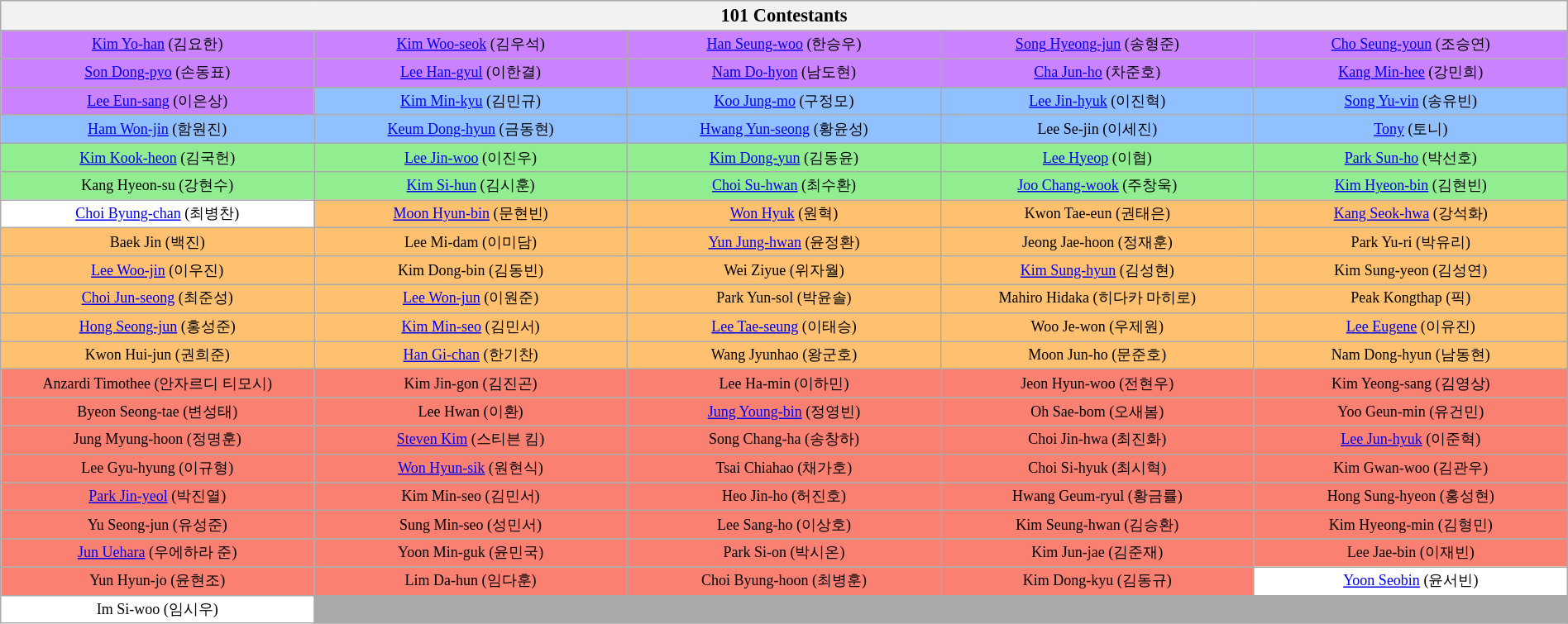<table class="wikitable" style="text-align:center; width:100%; font-size: 75%;">
<tr>
<th scope="col" style="width:100%; font-size: 125%;" colspan="5">101 Contestants</th>
</tr>
<tr>
<td style="background:#ca82ff;" width="10%"><a href='#'>Kim Yo-han</a> (김요한)</td>
<td style="background:#ca82ff;" width="10%"><a href='#'>Kim Woo-seok</a> (김우석)</td>
<td style="background:#ca82ff;" width="10%"><a href='#'>Han Seung-woo</a> (한승우)</td>
<td style="background:#ca82ff;" width="10%"><a href='#'>Song Hyeong-jun</a> (송형준)</td>
<td style="background:#ca82ff;" width="10%"><a href='#'>Cho Seung-youn</a> (조승연)</td>
</tr>
<tr>
<td style="background:#ca82ff;" width="10%"><a href='#'>Son Dong-pyo</a> (손동표)</td>
<td style="background:#ca82ff;" width="10%"><a href='#'>Lee Han-gyul</a> (이한결)</td>
<td style="background:#ca82ff;" width="10%"><a href='#'>Nam Do-hyon</a> (남도현)</td>
<td style="background:#ca82ff;" width="10%"><a href='#'>Cha Jun-ho</a> (차준호)</td>
<td style="background:#ca82ff;" width="10%"><a href='#'>Kang Min-hee</a> (강민희)</td>
</tr>
<tr>
<td style="background:#ca82ff;" width="10%"><a href='#'>Lee Eun-sang</a> (이은상)</td>
<td style="background:#90C0FF;" width="10%"><a href='#'>Kim Min-kyu</a> (김민규)</td>
<td style="background:#90C0FF;" width="10%"><a href='#'>Koo Jung-mo</a> (구정모)</td>
<td style="background:#90C0FF;" width="10%"><a href='#'>Lee Jin-hyuk</a> (이진혁)</td>
<td style="background:#90C0FF;" width="10%"><a href='#'>Song Yu-vin</a> (송유빈)</td>
</tr>
<tr>
<td style="background:#90C0FF;" width="10%"><a href='#'>Ham Won-jin</a> (함원진)</td>
<td style="background:#90C0FF;" width="10%"><a href='#'>Keum Dong-hyun</a> (금동현)</td>
<td style="background:#90C0FF;" width="10%"><a href='#'>Hwang Yun-seong</a> (황윤성)</td>
<td style="background:#90C0FF;" width="10%">Lee Se-jin (이세진)</td>
<td style="background:#90C0FF;" width="10%"><a href='#'>Tony</a> (토니)</td>
</tr>
<tr>
<td style="background:#90EE90;" width="10%"><a href='#'>Kim Kook-heon</a> (김국헌)</td>
<td style="background:#90EE90;" width="10%"><a href='#'>Lee Jin-woo</a> (이진우)</td>
<td style="background:#90EE90;" width="10%"><a href='#'>Kim Dong-yun</a> (김동윤)</td>
<td style="background:#90EE90;" width="10%"><a href='#'>Lee Hyeop</a> (이협)</td>
<td style="background:#90EE90;" width="10%"><a href='#'>Park Sun-ho</a> (박선호)</td>
</tr>
<tr>
<td style="background:#90EE90;" width="10%">Kang Hyeon-su (강현수)</td>
<td style="background:#90EE90;" width="10%"><a href='#'>Kim Si-hun</a> (김시훈)</td>
<td style="background:#90EE90;" width="10%"><a href='#'>Choi Su-hwan</a> (최수환)</td>
<td style="background:#90EE90;" width="10%"><a href='#'>Joo Chang-wook</a> (주창욱)</td>
<td style="background:#90EE90;" width="10%"><a href='#'>Kim Hyeon-bin</a> (김현빈)</td>
</tr>
<tr>
<td style="background:#FFFFFF;" width="10%"><a href='#'>Choi Byung-chan</a> (최병찬)</td>
<td style="background:#FFC06F;" width="10%"><a href='#'>Moon Hyun-bin</a> (문현빈)</td>
<td style="background:#FFC06F;" width="10%"><a href='#'>Won Hyuk</a> (원혁)</td>
<td style="background:#FFC06F;" width="10%">Kwon Tae-eun (권태은)</td>
<td style="background:#FFC06F;" width="10%"><a href='#'>Kang Seok-hwa</a> (강석화)</td>
</tr>
<tr>
<td style="background:#FFC06F;" width="10%">Baek Jin (백진)</td>
<td style="background:#FFC06F;" width="10%">Lee Mi-dam (이미담)</td>
<td style="background:#FFC06F;" width="10%"><a href='#'>Yun Jung-hwan</a> (윤정환)</td>
<td style="background:#FFC06F;" width="10%">Jeong Jae-hoon (정재훈)</td>
<td style="background:#FFC06F;" width="10%">Park Yu-ri (박유리)</td>
</tr>
<tr>
<td style="background:#FFC06F;" width="10%"><a href='#'>Lee Woo-jin</a> (이우진)</td>
<td style="background:#FFC06F;" width="10%">Kim Dong-bin (김동빈)</td>
<td style="background:#FFC06F;" width="10%">Wei Ziyue (위자월)</td>
<td style="background:#FFC06F;" width="10%"><a href='#'>Kim Sung-hyun</a> (김성현)</td>
<td style="background:#FFC06F;" width="10%">Kim Sung-yeon (김성연)</td>
</tr>
<tr>
<td style="background:#FFC06F;" width="10%"><a href='#'>Choi Jun-seong</a> (최준성)</td>
<td style="background:#FFC06F;" width="10%"><a href='#'>Lee Won-jun</a> (이원준)</td>
<td style="background:#FFC06F;" width="10%">Park Yun-sol (박윤솔)</td>
<td style="background:#FFC06F;" width="10%">Mahiro Hidaka (히다카 마히로)</td>
<td style="background:#FFC06F;" width="10%">Peak Kongthap (픽)</td>
</tr>
<tr>
<td style="background:#FFC06F;" width="10%"><a href='#'>Hong Seong-jun</a> (홍성준)</td>
<td style="background:#FFC06F;" width="10%"><a href='#'>Kim Min-seo</a> (김민서)</td>
<td style="background:#FFC06F;" width="10%"><a href='#'>Lee Tae-seung</a> (이태승)</td>
<td style="background:#FFC06F;" width="10%">Woo Je-won (우제원)</td>
<td style="background:#FFC06F;" width="10%"><a href='#'>Lee Eugene</a> (이유진)</td>
</tr>
<tr>
<td style="background:#FFC06F;" width="10%">Kwon Hui-jun (권희준)</td>
<td style="background:#FFC06F;" width="10%"><a href='#'>Han Gi-chan</a> (한기찬)</td>
<td style="background:#FFC06F;" width="10%">Wang Jyunhao (왕군호)</td>
<td style="background:#FFC06F;" width="10%">Moon Jun-ho (문준호)</td>
<td style="background:#FFC06F;" width="10%">Nam Dong-hyun (남동현)</td>
</tr>
<tr>
<td style="background:salmon;" width="10%">Anzardi Timothee (안자르디 티모시)</td>
<td style="background:salmon;" width="10%">Kim Jin-gon (김진곤)</td>
<td style="background:salmon;" width="10%">Lee Ha-min (이하민)</td>
<td style="background:salmon;" width="10%">Jeon Hyun-woo (전현우)</td>
<td style="background:salmon;" width="10%">Kim Yeong-sang (김영상)</td>
</tr>
<tr>
<td style="background:salmon;" width="10%">Byeon Seong-tae (변성태)</td>
<td style="background:salmon;" width="10%">Lee Hwan (이환)</td>
<td style="background:salmon;" width="10%"><a href='#'>Jung Young-bin</a> (정영빈)</td>
<td style="background:salmon;" width="10%">Oh Sae-bom (오새봄)</td>
<td style="background:salmon;" width="10%">Yoo Geun-min (유건민)</td>
</tr>
<tr>
<td style="background:salmon;" width="10%">Jung Myung-hoon (정명훈)</td>
<td style="background:salmon;" width="10%"><a href='#'>Steven Kim</a> (스티븐 킴)</td>
<td style="background:salmon;" width="10%">Song Chang-ha (송창하)</td>
<td style="background:salmon;" width="10%">Choi Jin-hwa (최진화)</td>
<td style="background:salmon;" width="10%"><a href='#'>Lee Jun-hyuk</a> (이준혁)</td>
</tr>
<tr>
<td style="background:salmon;" width="10%">Lee Gyu-hyung (이규형)</td>
<td style="background:salmon;" width="10%"><a href='#'>Won Hyun-sik</a> (원현식)</td>
<td style="background:salmon;" width="10%">Tsai Chiahao (채가호)</td>
<td style="background:salmon;" width="10%">Choi Si-hyuk (최시혁)</td>
<td style="background:salmon;" width="10%">Kim Gwan-woo (김관우)</td>
</tr>
<tr>
<td style="background:salmon;" width="10%"><a href='#'>Park Jin-yeol</a> (박진열)</td>
<td style="background:salmon;" width="10%">Kim Min-seo (김민서)</td>
<td style="background:salmon;" width="10%">Heo Jin-ho (허진호)</td>
<td style="background:salmon;" width="10%">Hwang Geum-ryul (황금률)</td>
<td style="background:salmon;" width="10%">Hong Sung-hyeon (홍성현)</td>
</tr>
<tr>
<td style="background:salmon;" width="10%">Yu Seong-jun (유성준)</td>
<td style="background:salmon;" width="10%">Sung Min-seo (성민서)</td>
<td style="background:salmon;" width="10%">Lee Sang-ho (이상호)</td>
<td style="background:salmon;" width="10%">Kim Seung-hwan (김승환)</td>
<td style="background:salmon;" width="10%">Kim Hyeong-min (김형민)</td>
</tr>
<tr>
<td style="background:salmon;" width="10%"><a href='#'>Jun Uehara</a> (우에하라 준)</td>
<td style="background:salmon;" width="10%">Yoon Min-guk (윤민국)</td>
<td style="background:salmon;" width="10%">Park Si-on (박시온)</td>
<td style="background:salmon;" width="10%">Kim Jun-jae (김준재)</td>
<td style="background:salmon;" width="10%">Lee Jae-bin (이재빈)</td>
</tr>
<tr>
<td style="background:salmon;" width="10%">Yun Hyun-jo (윤현조)</td>
<td style="background:salmon;" width="10%">Lim Da-hun (임다훈)</td>
<td style="background:salmon;" width="10%">Choi Byung-hoon (최병훈)</td>
<td style="background:salmon;" width="10%">Kim Dong-kyu (김동규)</td>
<td style="background:#FFFFFF;" width="10%"><a href='#'>Yoon Seobin</a> (윤서빈)</td>
</tr>
<tr>
<td style="background:#FFFFFF;" width="10%">Im Si-woo (임시우)</td>
<td colspan="4" style="background:darkgray;"></td>
</tr>
</table>
